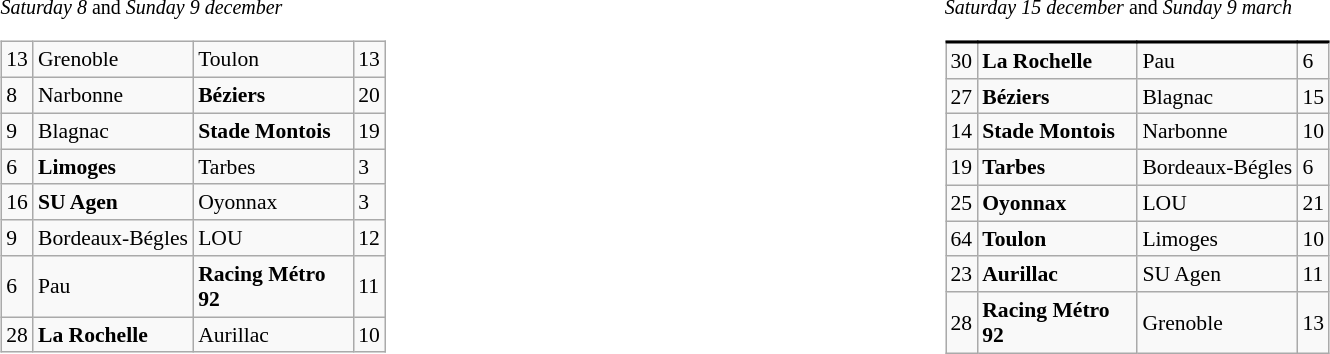<table width="100%" align="center" border="0" cellpadding="0" cellspacing="5">
<tr valign="top" align="left">
<td width="50%"><br><small><em>Saturday 8</em> and <em>Sunday 9 december</em></small><table class="wikitable gauche" cellpadding="0" cellspacing="0" style="font-size:90%;">
<tr>
<td>13</td>
<td width="100px">Grenoble</td>
<td width="100px">Toulon</td>
<td>13</td>
</tr>
<tr>
<td>8</td>
<td width="100px">Narbonne</td>
<td width="100px"><strong>Béziers</strong></td>
<td>20</td>
</tr>
<tr>
<td>9</td>
<td width="100px">Blagnac</td>
<td width="100px"><strong>Stade Montois</strong></td>
<td>19</td>
</tr>
<tr>
<td>6</td>
<td width="100px"><strong>Limoges</strong></td>
<td width="100px">Tarbes</td>
<td>3</td>
</tr>
<tr>
<td>16</td>
<td width="100px"><strong>SU Agen</strong></td>
<td width="100px">Oyonnax</td>
<td>3</td>
</tr>
<tr>
<td>9</td>
<td width="100px">Bordeaux-Bégles</td>
<td width="100px">LOU</td>
<td>12</td>
</tr>
<tr>
<td>6</td>
<td width="100px">Pau</td>
<td width="100px"><strong>Racing Métro 92</strong></td>
<td>11</td>
</tr>
<tr>
<td>28</td>
<td width="100px"><strong>La Rochelle</strong></td>
<td width="100px">Aurillac</td>
<td>10</td>
</tr>
</table>
</td>
<td width="50%"><br><small><em>Saturday 15 december</em> and <em>Sunday 9 march</em></small><table class="wikitable gauche" cellpadding="0" cellspacing="0" style="font-size:90%;">
<tr style="border-bottom:2px solid black;">
</tr>
<tr>
<td>30</td>
<td width="100px"><strong>La Rochelle</strong></td>
<td width="100px">Pau</td>
<td>6</td>
</tr>
<tr>
<td>27</td>
<td width="100px"><strong>Béziers</strong></td>
<td width="100px">Blagnac</td>
<td>15</td>
</tr>
<tr>
<td>14</td>
<td width="100px"><strong>Stade Montois</strong></td>
<td width="100px">Narbonne</td>
<td>10</td>
</tr>
<tr>
<td>19</td>
<td width="100px"><strong>Tarbes</strong></td>
<td width="100px">Bordeaux-Bégles</td>
<td>6</td>
</tr>
<tr>
<td>25</td>
<td width="100px"><strong>Oyonnax</strong></td>
<td width="100px">LOU</td>
<td>21</td>
</tr>
<tr>
<td>64</td>
<td width="100px"><strong>Toulon</strong></td>
<td width="100px">Limoges</td>
<td>10</td>
</tr>
<tr>
<td>23</td>
<td width="100px"><strong>Aurillac</strong></td>
<td width="100px">SU Agen</td>
<td>11</td>
</tr>
<tr>
<td>28</td>
<td width="100px"><strong>Racing Métro 92</strong></td>
<td width="100px">Grenoble</td>
<td>13</td>
</tr>
</table>
</td>
</tr>
</table>
